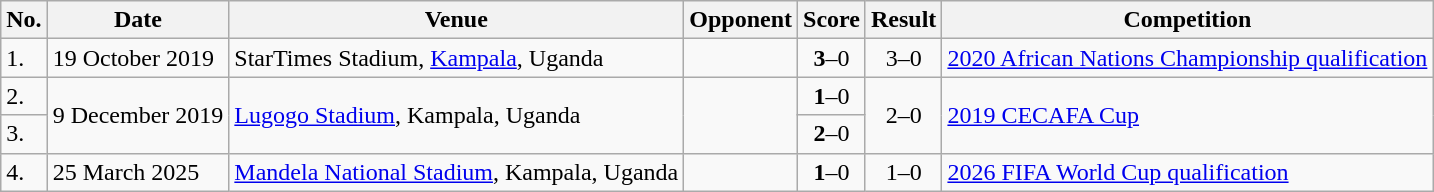<table class="wikitable">
<tr>
<th>No.</th>
<th>Date</th>
<th>Venue</th>
<th>Opponent</th>
<th>Score</th>
<th>Result</th>
<th>Competition</th>
</tr>
<tr>
<td>1.</td>
<td>19 October 2019</td>
<td>StarTimes Stadium, <a href='#'>Kampala</a>, Uganda</td>
<td></td>
<td align=center><strong>3</strong>–0</td>
<td align=center>3–0</td>
<td><a href='#'>2020 African Nations Championship qualification</a></td>
</tr>
<tr>
<td>2.</td>
<td rowspan=2>9 December 2019</td>
<td rowspan=2><a href='#'>Lugogo Stadium</a>, Kampala, Uganda</td>
<td rowspan=2></td>
<td align=center><strong>1</strong>–0</td>
<td rowspan=2 align=center>2–0</td>
<td rowspan=2><a href='#'>2019 CECAFA Cup</a></td>
</tr>
<tr>
<td>3.</td>
<td align=center><strong>2</strong>–0</td>
</tr>
<tr>
<td>4.</td>
<td>25 March 2025</td>
<td><a href='#'>Mandela National Stadium</a>, Kampala, Uganda</td>
<td></td>
<td align=center><strong>1</strong>–0</td>
<td align=center>1–0</td>
<td><a href='#'>2026 FIFA World Cup qualification</a></td>
</tr>
</table>
